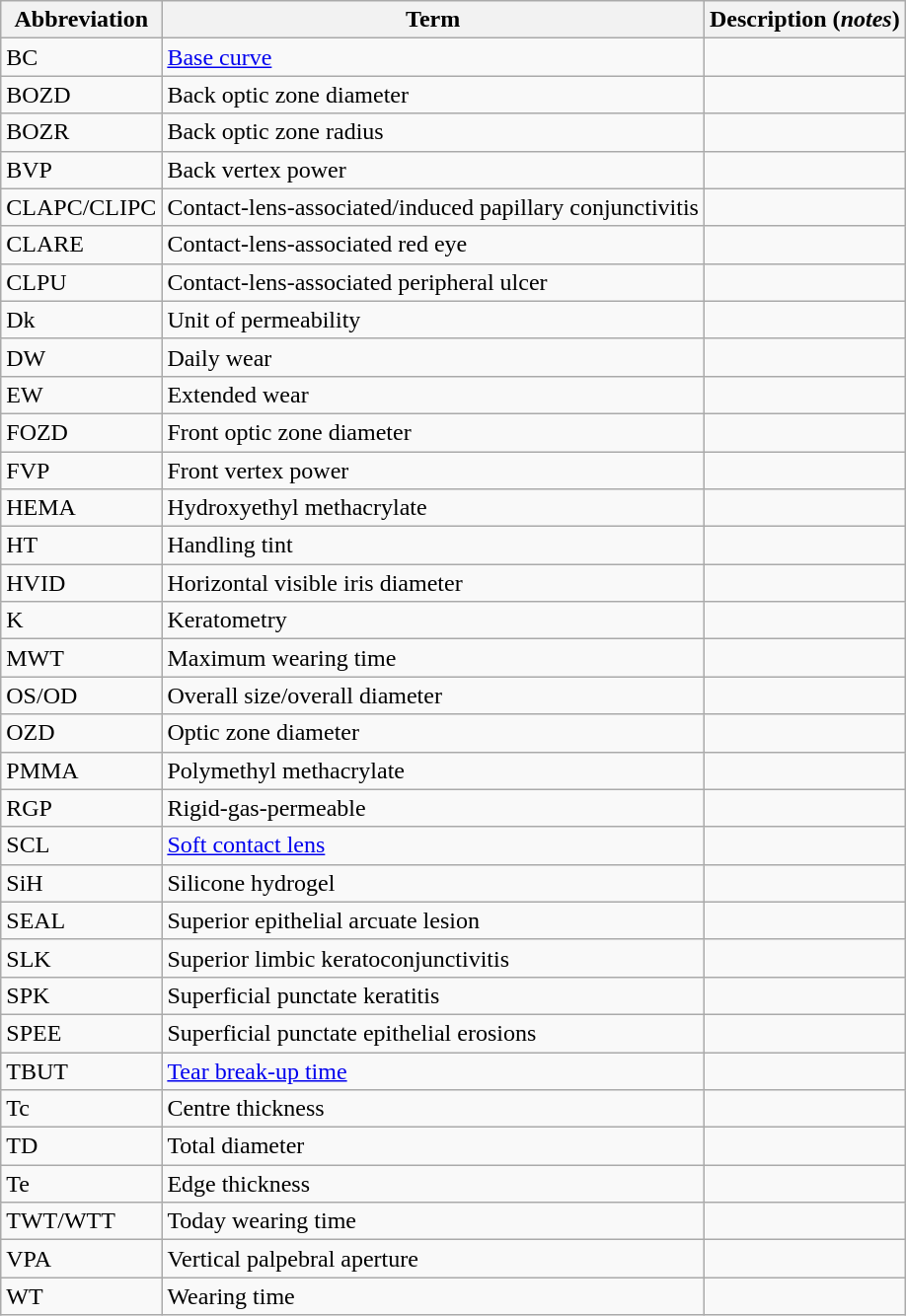<table class="wikitable">
<tr>
<th>Abbreviation</th>
<th>Term</th>
<th>Description (<em>notes</em>)</th>
</tr>
<tr>
<td>BC</td>
<td><a href='#'>Base curve</a></td>
<td></td>
</tr>
<tr>
<td>BOZD</td>
<td>Back optic zone diameter</td>
<td></td>
</tr>
<tr>
<td>BOZR</td>
<td>Back optic zone radius</td>
<td></td>
</tr>
<tr>
<td>BVP</td>
<td>Back vertex power</td>
<td></td>
</tr>
<tr>
<td>CLAPC/CLIPC</td>
<td>Contact-lens-associated/induced papillary conjunctivitis</td>
<td></td>
</tr>
<tr>
<td>CLARE</td>
<td>Contact-lens-associated red eye</td>
<td></td>
</tr>
<tr>
<td>CLPU</td>
<td>Contact-lens-associated peripheral ulcer</td>
<td></td>
</tr>
<tr>
<td>Dk</td>
<td>Unit of permeability</td>
<td></td>
</tr>
<tr>
<td>DW</td>
<td>Daily wear</td>
<td></td>
</tr>
<tr>
<td>EW</td>
<td>Extended wear</td>
<td></td>
</tr>
<tr>
<td>FOZD</td>
<td>Front optic zone diameter</td>
<td></td>
</tr>
<tr>
<td>FVP</td>
<td>Front vertex power</td>
<td></td>
</tr>
<tr>
<td>HEMA</td>
<td>Hydroxyethyl methacrylate</td>
<td></td>
</tr>
<tr>
<td>HT</td>
<td>Handling tint</td>
<td></td>
</tr>
<tr>
<td>HVID</td>
<td>Horizontal visible iris diameter</td>
<td></td>
</tr>
<tr>
<td>K</td>
<td>Keratometry</td>
<td></td>
</tr>
<tr>
<td>MWT</td>
<td>Maximum wearing time</td>
<td></td>
</tr>
<tr>
<td>OS/OD</td>
<td>Overall size/overall diameter</td>
<td></td>
</tr>
<tr>
<td>OZD</td>
<td>Optic zone diameter</td>
<td></td>
</tr>
<tr>
<td>PMMA</td>
<td>Polymethyl methacrylate</td>
<td></td>
</tr>
<tr>
<td>RGP</td>
<td>Rigid-gas-permeable</td>
<td></td>
</tr>
<tr>
<td>SCL</td>
<td><a href='#'>Soft contact lens</a></td>
<td></td>
</tr>
<tr>
<td>SiH</td>
<td>Silicone hydrogel</td>
<td></td>
</tr>
<tr>
<td>SEAL</td>
<td>Superior epithelial arcuate lesion</td>
<td></td>
</tr>
<tr>
<td>SLK</td>
<td>Superior limbic keratoconjunctivitis</td>
<td></td>
</tr>
<tr>
<td>SPK</td>
<td>Superficial punctate keratitis</td>
<td></td>
</tr>
<tr>
<td>SPEE</td>
<td>Superficial punctate epithelial erosions</td>
<td></td>
</tr>
<tr>
<td>TBUT</td>
<td><a href='#'>Tear break-up time</a></td>
<td></td>
</tr>
<tr>
<td>Tc</td>
<td>Centre thickness</td>
<td></td>
</tr>
<tr>
<td>TD</td>
<td>Total diameter</td>
<td></td>
</tr>
<tr>
<td>Te</td>
<td>Edge thickness</td>
<td></td>
</tr>
<tr>
<td>TWT/WTT</td>
<td>Today wearing time</td>
<td></td>
</tr>
<tr>
<td>VPA</td>
<td>Vertical palpebral aperture</td>
<td></td>
</tr>
<tr>
<td>WT</td>
<td>Wearing time</td>
<td></td>
</tr>
</table>
